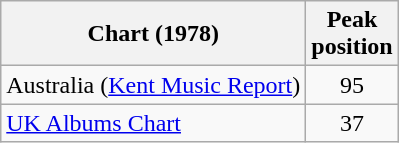<table class="wikitable sortable">
<tr>
<th>Chart (1978)</th>
<th align="center">Peak<br>position</th>
</tr>
<tr>
<td>Australia (<a href='#'>Kent Music Report</a>)</td>
<td align="center">95</td>
</tr>
<tr>
<td><a href='#'>UK Albums Chart</a></td>
<td align="center">37</td>
</tr>
</table>
